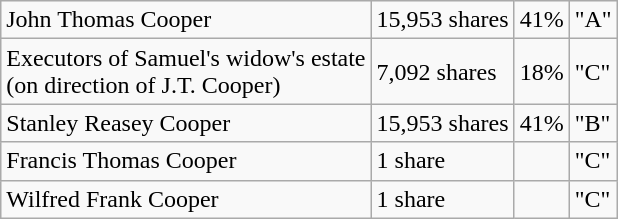<table class=wikitable>
<tr>
<td>John Thomas Cooper</td>
<td>15,953 shares</td>
<td>41%</td>
<td>"A"</td>
</tr>
<tr>
<td>Executors of Samuel's widow's estate<br>(on direction of J.T. Cooper)</td>
<td>7,092 shares</td>
<td>18%</td>
<td>"C"</td>
</tr>
<tr>
<td>Stanley Reasey Cooper</td>
<td>15,953 shares</td>
<td>41%</td>
<td>"B"</td>
</tr>
<tr>
<td>Francis Thomas Cooper</td>
<td>1 share</td>
<td></td>
<td>"C"</td>
</tr>
<tr>
<td>Wilfred Frank Cooper</td>
<td>1 share</td>
<td></td>
<td>"C"</td>
</tr>
</table>
